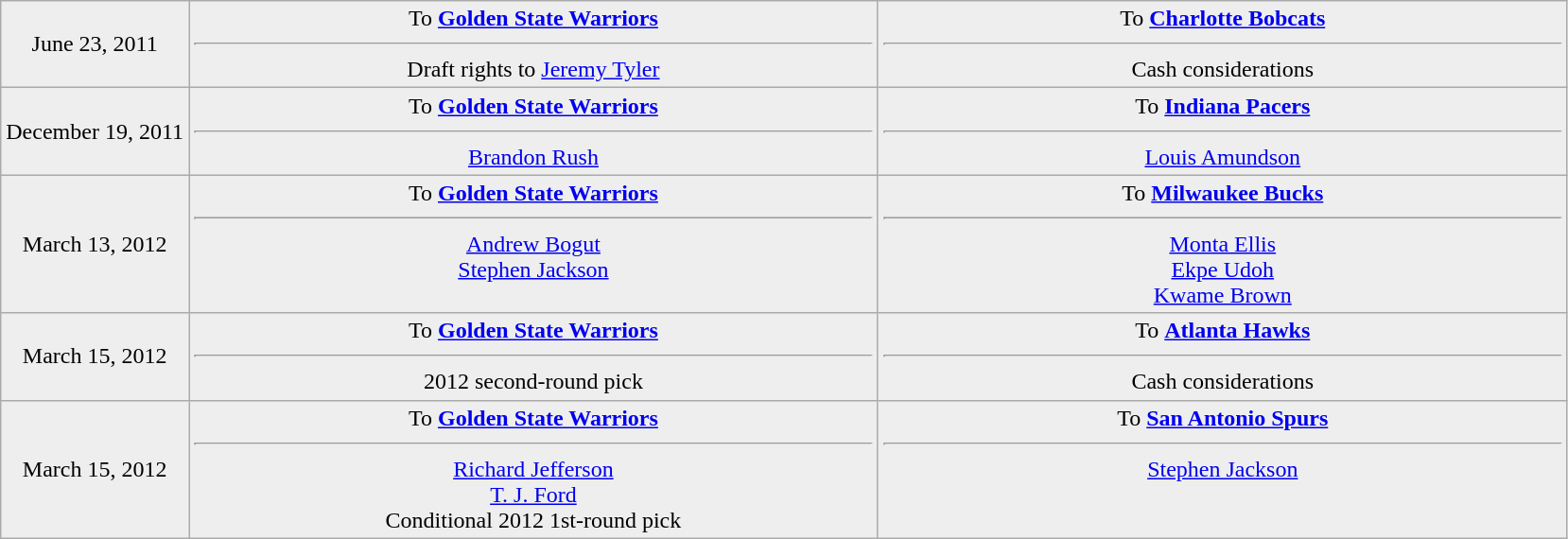<table class="wikitable sortable sortable" style="text-align: center">
<tr style="background:#eee;">
<td style="width:12%">June 23, 2011</td>
<td style="width:44%; vertical-align:top;">To <strong><a href='#'>Golden State Warriors</a></strong><hr>Draft rights to <a href='#'>Jeremy Tyler</a></td>
<td style="width:44%; vertical-align:top;">To <strong><a href='#'>Charlotte Bobcats</a></strong><hr>Cash considerations</td>
</tr>
<tr style="background:#eee;">
<td style="width:12%">December 19, 2011</td>
<td style="width:44%; vertical-align:top;">To <strong><a href='#'>Golden State Warriors</a></strong><hr><a href='#'>Brandon Rush</a></td>
<td style="width:44%; vertical-align:top;">To <strong><a href='#'>Indiana Pacers</a></strong><hr><a href='#'>Louis Amundson</a></td>
</tr>
<tr style="background:#eee;">
<td style="width:12%">March 13, 2012</td>
<td style="width:44%; vertical-align:top;">To <strong><a href='#'>Golden State Warriors</a></strong><hr><a href='#'>Andrew Bogut</a><br><a href='#'>Stephen Jackson</a></td>
<td style="width:44%; vertical-align:top;">To <strong><a href='#'>Milwaukee Bucks</a></strong><hr><a href='#'>Monta Ellis</a><br><a href='#'>Ekpe Udoh</a><br><a href='#'>Kwame Brown</a></td>
</tr>
<tr style="background:#eee;">
<td style="width:12%">March 15, 2012</td>
<td style="width:44%; vertical-align:top;">To <strong><a href='#'>Golden State Warriors</a></strong><hr>2012 second-round pick</td>
<td style="width:44%; vertical-align:top;">To <strong><a href='#'>Atlanta Hawks</a></strong><hr>Cash considerations</td>
</tr>
<tr style="background:#eee;">
<td style="width:12%">March 15, 2012</td>
<td style="width:44%; vertical-align:top;">To <strong><a href='#'>Golden State Warriors</a></strong><hr><a href='#'>Richard Jefferson</a><br><a href='#'>T. J. Ford</a><br>Conditional 2012 1st-round pick</td>
<td style="width:44%; vertical-align:top;">To <strong><a href='#'>San Antonio Spurs</a></strong><hr><a href='#'>Stephen Jackson</a></td>
</tr>
</table>
